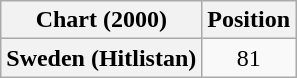<table class="wikitable plainrowheaders" style="text-align:center">
<tr>
<th scope="col">Chart (2000)</th>
<th scope="col">Position</th>
</tr>
<tr>
<th scope="row">Sweden (Hitlistan)</th>
<td>81</td>
</tr>
</table>
